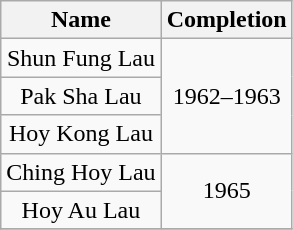<table class="wikitable" style="text-align: center">
<tr>
<th>Name</th>
<th>Completion</th>
</tr>
<tr>
<td>Shun Fung Lau</td>
<td rowspan="3">1962–1963</td>
</tr>
<tr>
<td>Pak Sha Lau</td>
</tr>
<tr>
<td>Hoy Kong Lau</td>
</tr>
<tr>
<td>Ching Hoy Lau</td>
<td rowspan="2">1965</td>
</tr>
<tr>
<td>Hoy Au Lau</td>
</tr>
<tr>
</tr>
</table>
